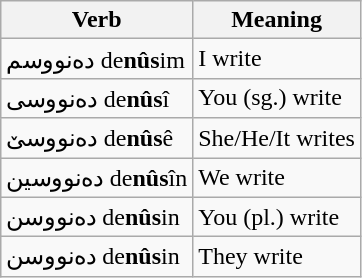<table class="wikitable">
<tr>
<th>Verb</th>
<th>Meaning</th>
</tr>
<tr>
<td>ده‌نووسم de<strong>nûs</strong>im</td>
<td>I write</td>
</tr>
<tr>
<td>ده‌نووسی de<strong>nûs</strong>î</td>
<td>You (sg.) write</td>
</tr>
<tr>
<td>ده‌نووسێ de<strong>nûs</strong>ê</td>
<td>She/He/It writes</td>
</tr>
<tr>
<td>ده‌نووسین de<strong>nûs</strong>în</td>
<td>We write</td>
</tr>
<tr>
<td>ده‌نووسن de<strong>nûs</strong>in</td>
<td>You (pl.) write</td>
</tr>
<tr>
<td>ده‌نووسن de<strong>nûs</strong>in</td>
<td>They write</td>
</tr>
</table>
